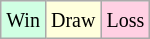<table class="wikitable">
<tr>
<td style="background:#d0ffe3;"><small>Win</small></td>
<td style="background:#ffd;"><small>Draw</small></td>
<td style="background:#ffd0e3;"><small>Loss</small></td>
</tr>
</table>
